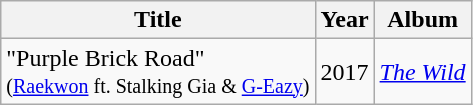<table class="wikitable">
<tr>
<th>Title</th>
<th>Year</th>
<th>Album</th>
</tr>
<tr>
<td>"Purple Brick Road"<br><small>(<a href='#'>Raekwon</a> ft. Stalking Gia & <a href='#'>G-Eazy</a>)</small></td>
<td>2017</td>
<td><a href='#'><em>The Wild</em></a></td>
</tr>
</table>
